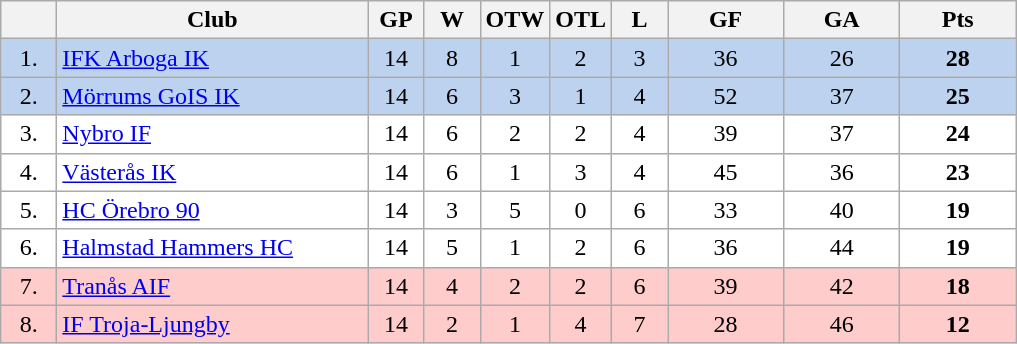<table class="wikitable">
<tr>
<th width="30"></th>
<th width="200">Club</th>
<th width="30">GP</th>
<th width="30">W</th>
<th width="30">OTW</th>
<th width="30">OTL</th>
<th width="30">L</th>
<th width="70">GF</th>
<th width="70">GA</th>
<th width="70">Pts</th>
</tr>
<tr bgcolor="#BCD2EE" align="center">
<td>1.</td>
<td align="left"><a href='#'>IFK Arboga IK</a></td>
<td>14</td>
<td>8</td>
<td>1</td>
<td>2</td>
<td>3</td>
<td>36</td>
<td>26</td>
<td><strong>28</strong></td>
</tr>
<tr bgcolor="#BCD2EE" align="center">
<td>2.</td>
<td align="left"><a href='#'>Mörrums GoIS IK</a></td>
<td>14</td>
<td>6</td>
<td>3</td>
<td>1</td>
<td>4</td>
<td>52</td>
<td>37</td>
<td><strong>25</strong></td>
</tr>
<tr bgcolor="#FFFFFF" align="center">
<td>3.</td>
<td align="left"><a href='#'>Nybro IF</a></td>
<td>14</td>
<td>6</td>
<td>2</td>
<td>2</td>
<td>4</td>
<td>39</td>
<td>37</td>
<td><strong>24</strong></td>
</tr>
<tr bgcolor="#FFFFFF" align="center">
<td>4.</td>
<td align="left"><a href='#'>Västerås IK</a></td>
<td>14</td>
<td>6</td>
<td>1</td>
<td>3</td>
<td>4</td>
<td>45</td>
<td>36</td>
<td><strong>23</strong></td>
</tr>
<tr bgcolor="#FFFFFF" align="center">
<td>5.</td>
<td align="left"><a href='#'>HC Örebro 90</a></td>
<td>14</td>
<td>3</td>
<td>5</td>
<td>0</td>
<td>6</td>
<td>33</td>
<td>40</td>
<td><strong>19</strong></td>
</tr>
<tr bgcolor="#FFFFFF" align="center">
<td>6.</td>
<td align="left"><a href='#'>Halmstad Hammers HC</a></td>
<td>14</td>
<td>5</td>
<td>1</td>
<td>2</td>
<td>6</td>
<td>36</td>
<td>44</td>
<td><strong>19</strong></td>
</tr>
<tr bgcolor="#FFCCCC" align="center">
<td>7.</td>
<td align="left"><a href='#'>Tranås AIF</a></td>
<td>14</td>
<td>4</td>
<td>2</td>
<td>2</td>
<td>6</td>
<td>39</td>
<td>42</td>
<td><strong>18</strong></td>
</tr>
<tr bgcolor="#FFCCCC" align="center">
<td>8.</td>
<td align="left"><a href='#'>IF Troja-Ljungby</a></td>
<td>14</td>
<td>2</td>
<td>1</td>
<td>4</td>
<td>7</td>
<td>28</td>
<td>46</td>
<td><strong>12</strong></td>
</tr>
</table>
